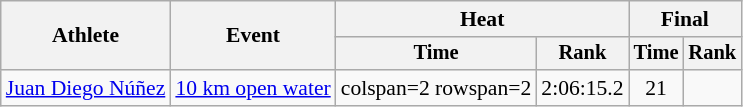<table class=wikitable style=font-size:90%;text-align:center>
<tr>
<th rowspan=2>Athlete</th>
<th rowspan=2>Event</th>
<th colspan=2>Heat</th>
<th colspan=2>Final</th>
</tr>
<tr style=font-size:95%>
<th>Time</th>
<th>Rank</th>
<th>Time</th>
<th>Rank</th>
</tr>
<tr>
<td align=left><a href='#'>Juan Diego Núñez</a></td>
<td align=left><a href='#'>10 km open water</a></td>
<td>colspan=2 rowspan=2 </td>
<td>2:06:15.2</td>
<td>21</td>
</tr>
</table>
